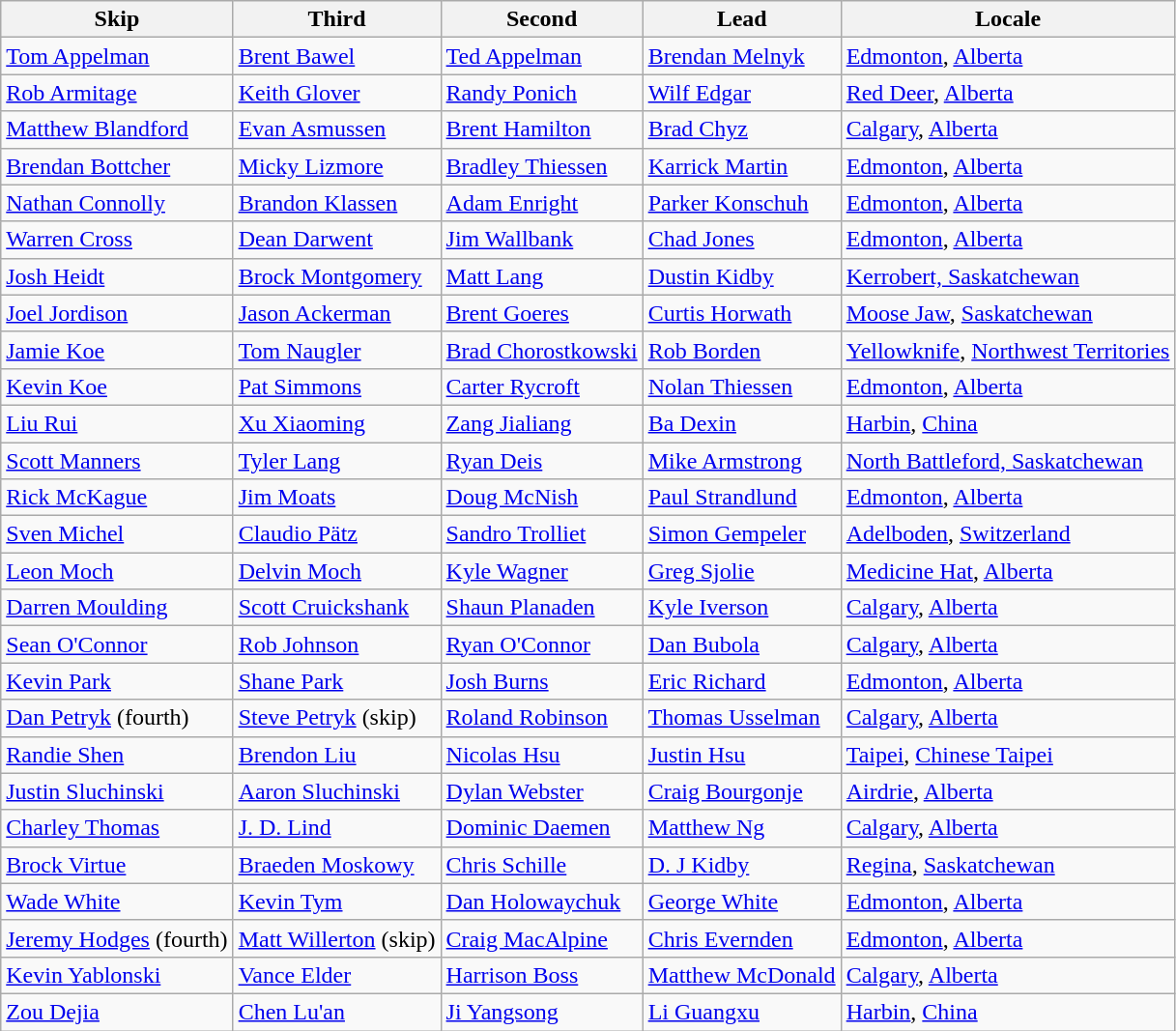<table class=wikitable>
<tr>
<th>Skip</th>
<th>Third</th>
<th>Second</th>
<th>Lead</th>
<th>Locale</th>
</tr>
<tr>
<td><a href='#'>Tom Appelman</a></td>
<td><a href='#'>Brent Bawel</a></td>
<td><a href='#'>Ted Appelman</a></td>
<td><a href='#'>Brendan Melnyk</a></td>
<td> <a href='#'>Edmonton</a>, <a href='#'>Alberta</a></td>
</tr>
<tr>
<td><a href='#'>Rob Armitage</a></td>
<td><a href='#'>Keith Glover</a></td>
<td><a href='#'>Randy Ponich</a></td>
<td><a href='#'>Wilf Edgar</a></td>
<td> <a href='#'>Red Deer</a>, <a href='#'>Alberta</a></td>
</tr>
<tr>
<td><a href='#'>Matthew Blandford</a></td>
<td><a href='#'>Evan Asmussen</a></td>
<td><a href='#'>Brent Hamilton</a></td>
<td><a href='#'>Brad Chyz</a></td>
<td> <a href='#'>Calgary</a>, <a href='#'>Alberta</a></td>
</tr>
<tr>
<td><a href='#'>Brendan Bottcher</a></td>
<td><a href='#'>Micky Lizmore</a></td>
<td><a href='#'>Bradley Thiessen</a></td>
<td><a href='#'>Karrick Martin</a></td>
<td> <a href='#'>Edmonton</a>, <a href='#'>Alberta</a></td>
</tr>
<tr>
<td><a href='#'>Nathan Connolly</a></td>
<td><a href='#'>Brandon Klassen</a></td>
<td><a href='#'>Adam Enright</a></td>
<td><a href='#'>Parker Konschuh</a></td>
<td> <a href='#'>Edmonton</a>, <a href='#'>Alberta</a></td>
</tr>
<tr>
<td><a href='#'>Warren Cross</a></td>
<td><a href='#'>Dean Darwent</a></td>
<td><a href='#'>Jim Wallbank</a></td>
<td><a href='#'>Chad Jones</a></td>
<td> <a href='#'>Edmonton</a>, <a href='#'>Alberta</a></td>
</tr>
<tr>
<td><a href='#'>Josh Heidt</a></td>
<td><a href='#'>Brock Montgomery</a></td>
<td><a href='#'>Matt Lang</a></td>
<td><a href='#'>Dustin Kidby</a></td>
<td> <a href='#'>Kerrobert, Saskatchewan</a></td>
</tr>
<tr>
<td><a href='#'>Joel Jordison</a></td>
<td><a href='#'>Jason Ackerman</a></td>
<td><a href='#'>Brent Goeres</a></td>
<td><a href='#'>Curtis Horwath</a></td>
<td> <a href='#'>Moose Jaw</a>, <a href='#'>Saskatchewan</a></td>
</tr>
<tr>
<td><a href='#'>Jamie Koe</a></td>
<td><a href='#'>Tom Naugler</a></td>
<td><a href='#'>Brad Chorostkowski</a></td>
<td><a href='#'>Rob Borden</a></td>
<td> <a href='#'>Yellowknife</a>, <a href='#'>Northwest Territories</a></td>
</tr>
<tr>
<td><a href='#'>Kevin Koe</a></td>
<td><a href='#'>Pat Simmons</a></td>
<td><a href='#'>Carter Rycroft</a></td>
<td><a href='#'>Nolan Thiessen</a></td>
<td> <a href='#'>Edmonton</a>, <a href='#'>Alberta</a></td>
</tr>
<tr>
<td><a href='#'>Liu Rui</a></td>
<td><a href='#'>Xu Xiaoming</a></td>
<td><a href='#'>Zang Jialiang</a></td>
<td><a href='#'>Ba Dexin</a></td>
<td> <a href='#'>Harbin</a>, <a href='#'>China</a></td>
</tr>
<tr>
<td><a href='#'>Scott Manners</a></td>
<td><a href='#'>Tyler Lang</a></td>
<td><a href='#'>Ryan Deis</a></td>
<td><a href='#'>Mike Armstrong</a></td>
<td> <a href='#'>North Battleford, Saskatchewan</a></td>
</tr>
<tr>
<td><a href='#'>Rick McKague</a></td>
<td><a href='#'>Jim Moats</a></td>
<td><a href='#'>Doug McNish</a></td>
<td><a href='#'>Paul Strandlund</a></td>
<td> <a href='#'>Edmonton</a>, <a href='#'>Alberta</a></td>
</tr>
<tr>
<td><a href='#'>Sven Michel</a></td>
<td><a href='#'>Claudio Pätz</a></td>
<td><a href='#'>Sandro Trolliet</a></td>
<td><a href='#'>Simon Gempeler</a></td>
<td> <a href='#'>Adelboden</a>, <a href='#'>Switzerland</a></td>
</tr>
<tr>
<td><a href='#'>Leon Moch</a></td>
<td><a href='#'>Delvin Moch</a></td>
<td><a href='#'>Kyle Wagner</a></td>
<td><a href='#'>Greg Sjolie</a></td>
<td> <a href='#'>Medicine Hat</a>, <a href='#'>Alberta</a></td>
</tr>
<tr>
<td><a href='#'>Darren Moulding</a></td>
<td><a href='#'>Scott Cruickshank</a></td>
<td><a href='#'>Shaun Planaden</a></td>
<td><a href='#'>Kyle Iverson</a></td>
<td> <a href='#'>Calgary</a>, <a href='#'>Alberta</a></td>
</tr>
<tr>
<td><a href='#'>Sean O'Connor</a></td>
<td><a href='#'>Rob Johnson</a></td>
<td><a href='#'>Ryan O'Connor</a></td>
<td><a href='#'>Dan Bubola</a></td>
<td> <a href='#'>Calgary</a>, <a href='#'>Alberta</a></td>
</tr>
<tr>
<td><a href='#'>Kevin Park</a></td>
<td><a href='#'>Shane Park</a></td>
<td><a href='#'>Josh Burns</a></td>
<td><a href='#'>Eric Richard</a></td>
<td> <a href='#'>Edmonton</a>, <a href='#'>Alberta</a></td>
</tr>
<tr>
<td><a href='#'>Dan Petryk</a> (fourth)</td>
<td><a href='#'>Steve Petryk</a> (skip)</td>
<td><a href='#'>Roland Robinson</a></td>
<td><a href='#'>Thomas Usselman</a></td>
<td> <a href='#'>Calgary</a>, <a href='#'>Alberta</a></td>
</tr>
<tr>
<td><a href='#'>Randie Shen</a></td>
<td><a href='#'>Brendon Liu</a></td>
<td><a href='#'>Nicolas Hsu</a></td>
<td><a href='#'>Justin Hsu</a></td>
<td> <a href='#'>Taipei</a>, <a href='#'>Chinese Taipei</a></td>
</tr>
<tr>
<td><a href='#'>Justin Sluchinski</a></td>
<td><a href='#'>Aaron Sluchinski</a></td>
<td><a href='#'>Dylan Webster</a></td>
<td><a href='#'>Craig Bourgonje</a></td>
<td> <a href='#'>Airdrie</a>, <a href='#'>Alberta</a></td>
</tr>
<tr>
<td><a href='#'>Charley Thomas</a></td>
<td><a href='#'>J. D. Lind</a></td>
<td><a href='#'>Dominic Daemen</a></td>
<td><a href='#'>Matthew Ng</a></td>
<td> <a href='#'>Calgary</a>, <a href='#'>Alberta</a></td>
</tr>
<tr>
<td><a href='#'>Brock Virtue</a></td>
<td><a href='#'>Braeden Moskowy</a></td>
<td><a href='#'>Chris Schille</a></td>
<td><a href='#'>D. J Kidby</a></td>
<td> <a href='#'>Regina</a>, <a href='#'>Saskatchewan</a></td>
</tr>
<tr>
<td><a href='#'>Wade White</a></td>
<td><a href='#'>Kevin Tym</a></td>
<td><a href='#'>Dan Holowaychuk</a></td>
<td><a href='#'>George White</a></td>
<td> <a href='#'>Edmonton</a>, <a href='#'>Alberta</a></td>
</tr>
<tr>
<td><a href='#'>Jeremy Hodges</a> (fourth)</td>
<td><a href='#'>Matt Willerton</a> (skip)</td>
<td><a href='#'>Craig MacAlpine</a></td>
<td><a href='#'>Chris Evernden</a></td>
<td> <a href='#'>Edmonton</a>, <a href='#'>Alberta</a></td>
</tr>
<tr>
<td><a href='#'>Kevin Yablonski</a></td>
<td><a href='#'>Vance Elder</a></td>
<td><a href='#'>Harrison Boss</a></td>
<td><a href='#'>Matthew McDonald</a></td>
<td> <a href='#'>Calgary</a>, <a href='#'>Alberta</a></td>
</tr>
<tr>
<td><a href='#'>Zou Dejia</a></td>
<td><a href='#'>Chen Lu'an</a></td>
<td><a href='#'>Ji Yangsong</a></td>
<td><a href='#'>Li Guangxu</a></td>
<td> <a href='#'>Harbin</a>, <a href='#'>China</a></td>
</tr>
</table>
